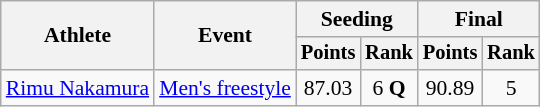<table class=wikitable style="font-size:90%">
<tr>
<th rowspan="2">Athlete</th>
<th rowspan="2">Event</th>
<th colspan="2">Seeding</th>
<th colspan="2">Final</th>
</tr>
<tr style="font-size:95%">
<th>Points</th>
<th>Rank</th>
<th>Points</th>
<th>Rank</th>
</tr>
<tr align=center>
<td align=left><a href='#'>Rimu Nakamura</a></td>
<td align=left><a href='#'>Men's freestyle</a></td>
<td>87.03</td>
<td>6 <strong>Q</strong></td>
<td>90.89</td>
<td>5</td>
</tr>
</table>
